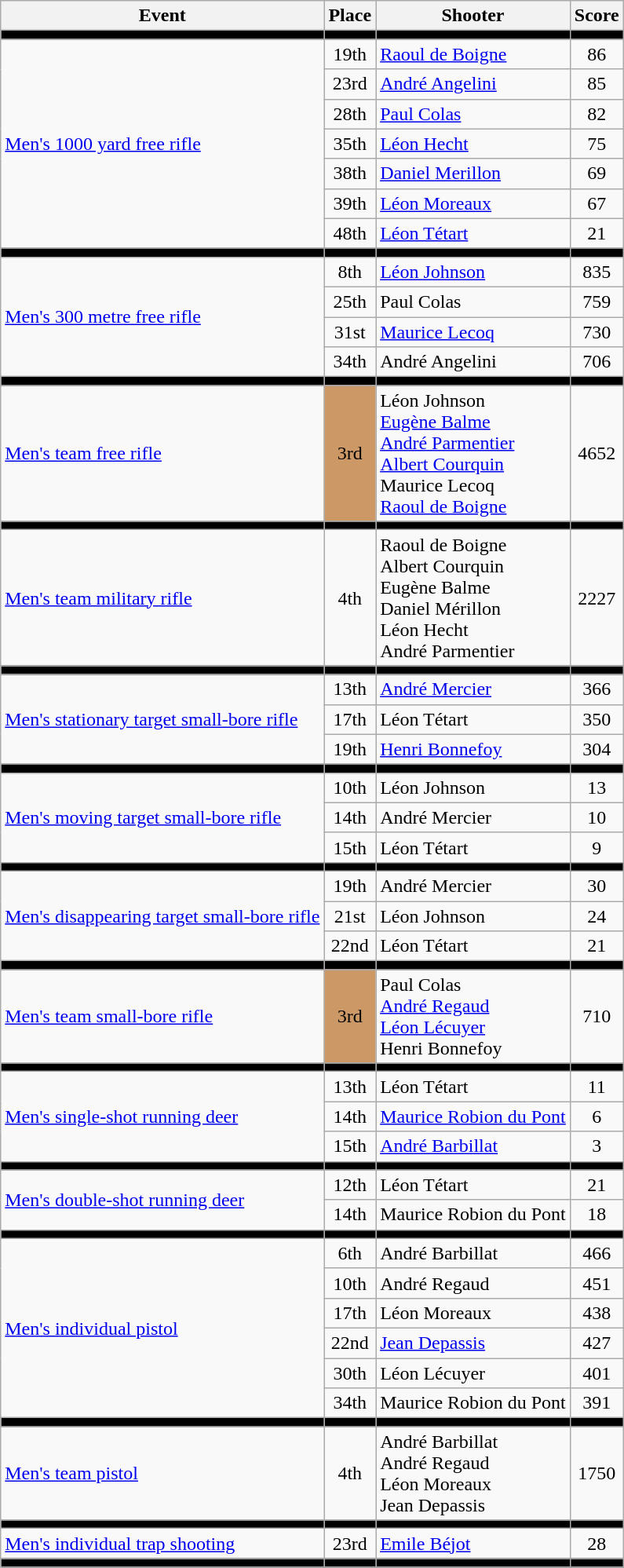<table class=wikitable>
<tr>
<th>Event</th>
<th>Place</th>
<th>Shooter</th>
<th>Score</th>
</tr>
<tr bgcolor=black>
<td></td>
<td></td>
<td></td>
<td></td>
</tr>
<tr>
<td rowspan=7><a href='#'>Men's 1000 yard free rifle</a></td>
<td align=center>19th</td>
<td><a href='#'>Raoul de Boigne</a></td>
<td align=center>86</td>
</tr>
<tr>
<td align=center>23rd</td>
<td><a href='#'>André Angelini</a></td>
<td align=center>85</td>
</tr>
<tr>
<td align=center>28th</td>
<td><a href='#'>Paul Colas</a></td>
<td align=center>82</td>
</tr>
<tr>
<td align=center>35th</td>
<td><a href='#'>Léon Hecht</a></td>
<td align=center>75</td>
</tr>
<tr>
<td align=center>38th</td>
<td><a href='#'>Daniel Merillon</a></td>
<td align=center>69</td>
</tr>
<tr>
<td align=center>39th</td>
<td><a href='#'>Léon Moreaux</a></td>
<td align=center>67</td>
</tr>
<tr>
<td align=center>48th</td>
<td><a href='#'>Léon Tétart</a></td>
<td align=center>21</td>
</tr>
<tr bgcolor=black>
<td></td>
<td></td>
<td></td>
<td></td>
</tr>
<tr>
<td rowspan=4><a href='#'>Men's 300 metre free rifle</a></td>
<td align=center>8th</td>
<td><a href='#'>Léon Johnson</a></td>
<td align=center>835</td>
</tr>
<tr>
<td align=center>25th</td>
<td>Paul Colas</td>
<td align=center>759</td>
</tr>
<tr>
<td align=center>31st</td>
<td><a href='#'>Maurice Lecoq</a></td>
<td align=center>730</td>
</tr>
<tr>
<td align=center>34th</td>
<td>André Angelini</td>
<td align=center>706</td>
</tr>
<tr bgcolor=black>
<td></td>
<td></td>
<td></td>
<td></td>
</tr>
<tr>
<td><a href='#'>Men's team free rifle</a></td>
<td bgcolor=cc9966 align=center>3rd</td>
<td>Léon Johnson <br> <a href='#'>Eugène Balme</a> <br> <a href='#'>André Parmentier</a> <br> <a href='#'>Albert Courquin</a> <br> Maurice Lecoq <br> <a href='#'>Raoul de Boigne</a></td>
<td align=center>4652</td>
</tr>
<tr bgcolor=black>
<td></td>
<td></td>
<td></td>
<td></td>
</tr>
<tr>
<td><a href='#'>Men's team military rifle</a></td>
<td align=center>4th</td>
<td>Raoul de Boigne <br> Albert Courquin <br> Eugène Balme <br> Daniel Mérillon <br> Léon Hecht <br> André Parmentier</td>
<td align=center>2227</td>
</tr>
<tr bgcolor=black>
<td></td>
<td></td>
<td></td>
<td></td>
</tr>
<tr>
<td rowspan=3><a href='#'>Men's stationary target small-bore rifle</a></td>
<td align=center>13th</td>
<td><a href='#'>André Mercier</a></td>
<td align=center>366</td>
</tr>
<tr>
<td align=center>17th</td>
<td>Léon Tétart</td>
<td align=center>350</td>
</tr>
<tr>
<td align=center>19th</td>
<td><a href='#'>Henri Bonnefoy</a></td>
<td align=center>304</td>
</tr>
<tr bgcolor=black>
<td></td>
<td></td>
<td></td>
<td></td>
</tr>
<tr>
<td rowspan=3><a href='#'>Men's moving target small-bore rifle</a></td>
<td align=center>10th</td>
<td>Léon Johnson</td>
<td align=center>13</td>
</tr>
<tr>
<td align=center>14th</td>
<td>André Mercier</td>
<td align=center>10</td>
</tr>
<tr>
<td align=center>15th</td>
<td>Léon Tétart</td>
<td align=center>9</td>
</tr>
<tr bgcolor=black>
<td></td>
<td></td>
<td></td>
<td></td>
</tr>
<tr>
<td rowspan=3><a href='#'>Men's disappearing target small-bore rifle</a></td>
<td align=center>19th</td>
<td>André Mercier</td>
<td align=center>30</td>
</tr>
<tr>
<td align=center>21st</td>
<td>Léon Johnson</td>
<td align=center>24</td>
</tr>
<tr>
<td align=center>22nd</td>
<td>Léon Tétart</td>
<td align=center>21</td>
</tr>
<tr bgcolor=black>
<td></td>
<td></td>
<td></td>
<td></td>
</tr>
<tr>
<td><a href='#'>Men's team small-bore rifle</a></td>
<td bgcolor=cc9966 align=center>3rd</td>
<td>Paul Colas <br> <a href='#'>André Regaud</a> <br> <a href='#'>Léon Lécuyer</a> <br> Henri Bonnefoy</td>
<td align=center>710</td>
</tr>
<tr bgcolor=black>
<td></td>
<td></td>
<td></td>
<td></td>
</tr>
<tr>
<td rowspan=3><a href='#'>Men's single-shot running deer</a></td>
<td align=center>13th</td>
<td>Léon Tétart</td>
<td align=center>11</td>
</tr>
<tr>
<td align=center>14th</td>
<td><a href='#'>Maurice Robion du Pont</a></td>
<td align=center>6</td>
</tr>
<tr>
<td align=center>15th</td>
<td><a href='#'>André Barbillat</a></td>
<td align=center>3</td>
</tr>
<tr bgcolor=black>
<td></td>
<td></td>
<td></td>
<td></td>
</tr>
<tr>
<td rowspan=2><a href='#'>Men's double-shot running deer</a></td>
<td align=center>12th</td>
<td>Léon Tétart</td>
<td align=center>21</td>
</tr>
<tr>
<td align=center>14th</td>
<td>Maurice Robion du Pont</td>
<td align=center>18</td>
</tr>
<tr bgcolor=black>
<td></td>
<td></td>
<td></td>
<td></td>
</tr>
<tr>
<td rowspan=6><a href='#'>Men's individual pistol</a></td>
<td align=center>6th</td>
<td>André Barbillat</td>
<td align=center>466</td>
</tr>
<tr>
<td align=center>10th</td>
<td>André Regaud</td>
<td align=center>451</td>
</tr>
<tr>
<td align=center>17th</td>
<td>Léon Moreaux</td>
<td align=center>438</td>
</tr>
<tr>
<td align=center>22nd</td>
<td><a href='#'>Jean Depassis</a></td>
<td align=center>427</td>
</tr>
<tr>
<td align=center>30th</td>
<td>Léon Lécuyer</td>
<td align=center>401</td>
</tr>
<tr>
<td align=center>34th</td>
<td>Maurice Robion du Pont</td>
<td align=center>391</td>
</tr>
<tr bgcolor=black>
<td></td>
<td></td>
<td></td>
<td></td>
</tr>
<tr>
<td><a href='#'>Men's team pistol</a></td>
<td align=center>4th</td>
<td>André Barbillat <br> André Regaud <br> Léon Moreaux <br> Jean Depassis</td>
<td align=center>1750</td>
</tr>
<tr bgcolor=black>
<td></td>
<td></td>
<td></td>
<td></td>
</tr>
<tr>
<td><a href='#'>Men's individual trap shooting</a></td>
<td align=center>23rd</td>
<td><a href='#'>Emile Béjot</a></td>
<td align=center>28</td>
</tr>
<tr bgcolor=black>
<td></td>
<td></td>
<td></td>
<td></td>
</tr>
</table>
